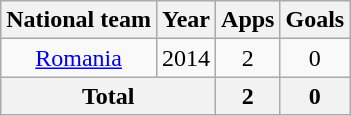<table class="wikitable" style="text-align:center">
<tr>
<th>National team</th>
<th>Year</th>
<th>Apps</th>
<th>Goals</th>
</tr>
<tr>
<td rowspan="1"><a href='#'>Romania</a></td>
<td>2014</td>
<td>2</td>
<td>0</td>
</tr>
<tr>
<th colspan="2">Total</th>
<th>2</th>
<th>0</th>
</tr>
</table>
